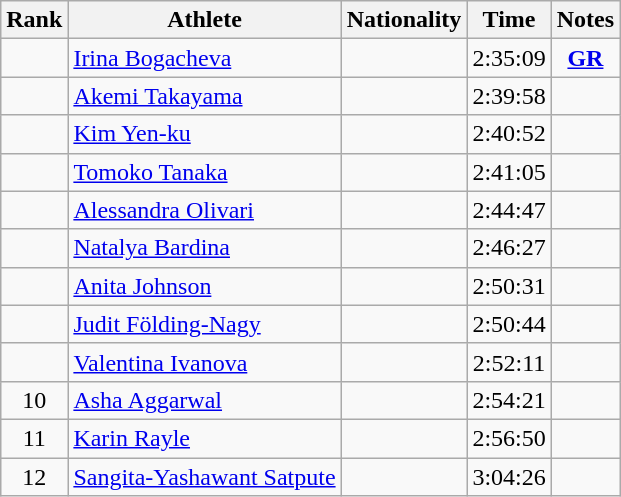<table class="wikitable sortable" style="text-align:center">
<tr>
<th>Rank</th>
<th>Athlete</th>
<th>Nationality</th>
<th>Time</th>
<th>Notes</th>
</tr>
<tr>
<td></td>
<td align=left><a href='#'>Irina Bogacheva</a></td>
<td align=left></td>
<td>2:35:09</td>
<td><strong><a href='#'>GR</a></strong></td>
</tr>
<tr>
<td></td>
<td align=left><a href='#'>Akemi Takayama</a></td>
<td align=left></td>
<td>2:39:58</td>
<td></td>
</tr>
<tr>
<td></td>
<td align=left><a href='#'>Kim Yen-ku</a></td>
<td align=left></td>
<td>2:40:52</td>
<td></td>
</tr>
<tr>
<td></td>
<td align=left><a href='#'>Tomoko Tanaka</a></td>
<td align=left></td>
<td>2:41:05</td>
<td></td>
</tr>
<tr>
<td></td>
<td align=left><a href='#'>Alessandra Olivari</a></td>
<td align=left></td>
<td>2:44:47</td>
<td></td>
</tr>
<tr>
<td></td>
<td align=left><a href='#'>Natalya Bardina</a></td>
<td align=left></td>
<td>2:46:27</td>
<td></td>
</tr>
<tr>
<td></td>
<td align=left><a href='#'>Anita Johnson</a></td>
<td align=left></td>
<td>2:50:31</td>
<td></td>
</tr>
<tr>
<td></td>
<td align=left><a href='#'>Judit Földing-Nagy</a></td>
<td align=left></td>
<td>2:50:44</td>
<td></td>
</tr>
<tr>
<td></td>
<td align=left><a href='#'>Valentina Ivanova</a></td>
<td align=left></td>
<td>2:52:11</td>
<td></td>
</tr>
<tr>
<td>10</td>
<td align=left><a href='#'>Asha Aggarwal</a></td>
<td align=left></td>
<td>2:54:21</td>
<td></td>
</tr>
<tr>
<td>11</td>
<td align=left><a href='#'>Karin Rayle</a></td>
<td align=left></td>
<td>2:56:50</td>
<td></td>
</tr>
<tr>
<td>12</td>
<td align=left><a href='#'>Sangita-Yashawant Satpute</a></td>
<td align=left></td>
<td>3:04:26</td>
<td></td>
</tr>
</table>
